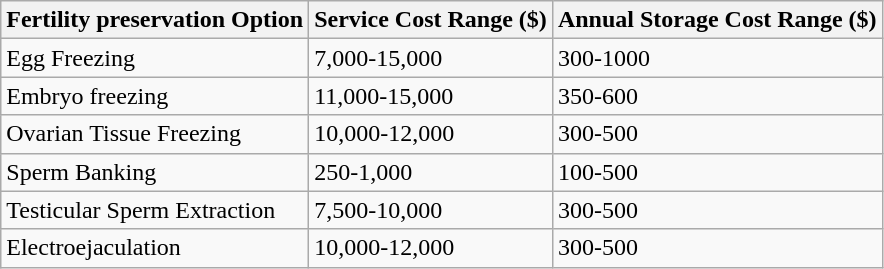<table class="wikitable">
<tr>
<th>Fertility preservation Option</th>
<th>Service Cost Range ($)</th>
<th>Annual Storage Cost Range ($)</th>
</tr>
<tr>
<td>Egg Freezing</td>
<td>7,000-15,000</td>
<td>300-1000</td>
</tr>
<tr>
<td>Embryo freezing</td>
<td>11,000-15,000</td>
<td>350-600</td>
</tr>
<tr>
<td>Ovarian Tissue Freezing</td>
<td>10,000-12,000</td>
<td>300-500</td>
</tr>
<tr>
<td>Sperm Banking</td>
<td>250-1,000</td>
<td>100-500</td>
</tr>
<tr>
<td>Testicular Sperm Extraction</td>
<td>7,500-10,000</td>
<td>300-500</td>
</tr>
<tr>
<td>Electroejaculation</td>
<td>10,000-12,000</td>
<td>300-500</td>
</tr>
</table>
